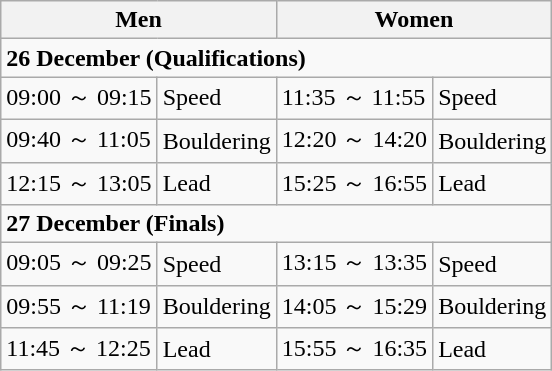<table class="wikitable">
<tr>
<th colspan="2">Men</th>
<th colspan="2">Women</th>
</tr>
<tr>
<td colspan="4"><strong>26 December (Qualifications)</strong></td>
</tr>
<tr>
<td>09:00 ～ 09:15</td>
<td>Speed</td>
<td>11:35 ～ 11:55</td>
<td>Speed</td>
</tr>
<tr>
<td>09:40 ～ 11:05</td>
<td>Bouldering</td>
<td>12:20 ～ 14:20</td>
<td>Bouldering</td>
</tr>
<tr>
<td>12:15 ～ 13:05</td>
<td>Lead</td>
<td>15:25 ～ 16:55</td>
<td>Lead</td>
</tr>
<tr>
<td colspan="4"><strong>27 December (Finals)</strong></td>
</tr>
<tr>
<td>09:05 ～ 09:25</td>
<td>Speed</td>
<td>13:15 ～ 13:35</td>
<td>Speed</td>
</tr>
<tr>
<td>09:55 ～ 11:19</td>
<td>Bouldering</td>
<td>14:05 ～ 15:29</td>
<td>Bouldering</td>
</tr>
<tr>
<td>11:45 ～ 12:25</td>
<td>Lead</td>
<td>15:55 ～ 16:35</td>
<td>Lead</td>
</tr>
</table>
